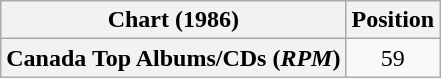<table class="wikitable plainrowheaders" style="text-align:center">
<tr>
<th scope="col">Chart (1986)</th>
<th scope="col">Position</th>
</tr>
<tr>
<th scope="row">Canada Top Albums/CDs (<em>RPM</em>)</th>
<td>59</td>
</tr>
</table>
